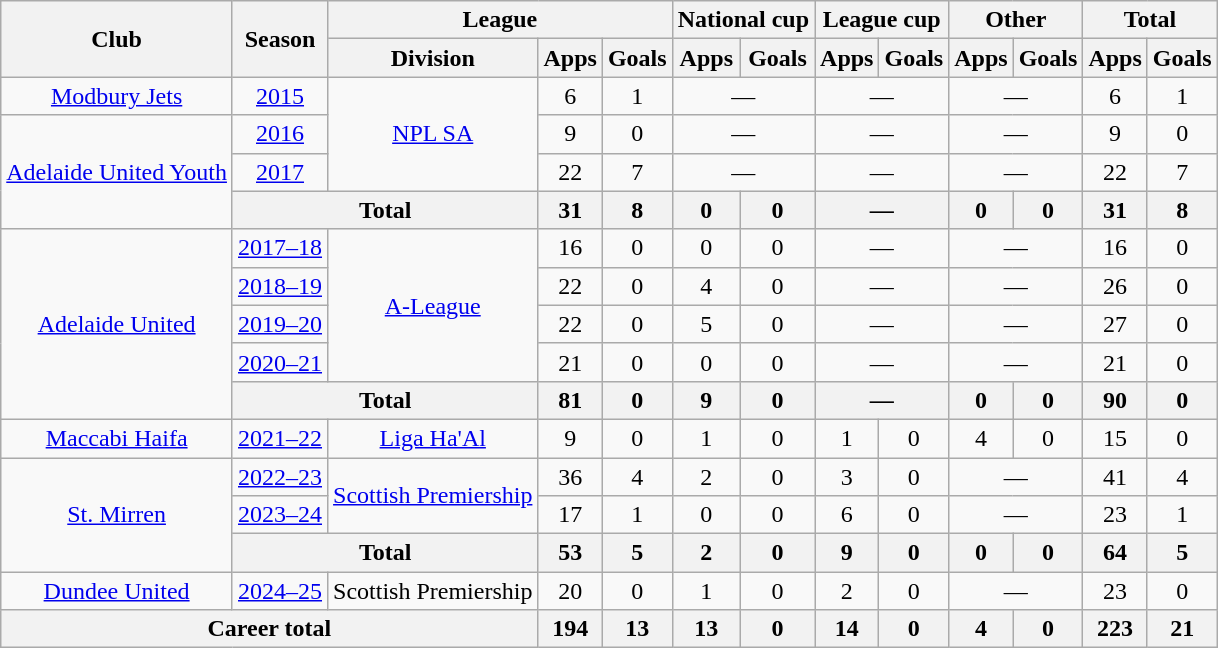<table class="wikitable" style="text-align:center">
<tr>
<th rowspan="2">Club</th>
<th rowspan="2">Season</th>
<th colspan="3">League</th>
<th colspan="2">National cup</th>
<th colspan="2">League cup</th>
<th colspan="2">Other</th>
<th colspan="2">Total</th>
</tr>
<tr>
<th>Division</th>
<th>Apps</th>
<th>Goals</th>
<th>Apps</th>
<th>Goals</th>
<th>Apps</th>
<th>Goals</th>
<th>Apps</th>
<th>Goals</th>
<th>Apps</th>
<th>Goals</th>
</tr>
<tr>
<td><a href='#'>Modbury Jets</a></td>
<td><a href='#'>2015</a></td>
<td rowspan=3><a href='#'>NPL SA</a></td>
<td>6</td>
<td>1</td>
<td colspan=2>—</td>
<td colspan="2">—</td>
<td colspan="2">—</td>
<td>6</td>
<td>1</td>
</tr>
<tr>
<td rowspan="3"><a href='#'>Adelaide United Youth</a></td>
<td><a href='#'>2016</a></td>
<td>9</td>
<td>0</td>
<td colspan=2>—</td>
<td colspan="2">—</td>
<td colspan="2">—</td>
<td>9</td>
<td>0</td>
</tr>
<tr>
<td><a href='#'>2017</a></td>
<td>22</td>
<td>7</td>
<td colspan=2>—</td>
<td colspan="2">—</td>
<td colspan="2">—</td>
<td>22</td>
<td>7</td>
</tr>
<tr>
<th colspan=2>Total</th>
<th>31</th>
<th>8</th>
<th>0</th>
<th>0</th>
<th colspan="2">—</th>
<th>0</th>
<th>0</th>
<th>31</th>
<th>8</th>
</tr>
<tr>
<td rowspan="5"><a href='#'>Adelaide United</a></td>
<td><a href='#'>2017–18</a></td>
<td rowspan=4><a href='#'>A-League</a></td>
<td>16</td>
<td>0</td>
<td>0</td>
<td>0</td>
<td colspan="2">—</td>
<td colspan="2">—</td>
<td>16</td>
<td>0</td>
</tr>
<tr>
<td><a href='#'>2018–19</a></td>
<td>22</td>
<td>0</td>
<td>4</td>
<td>0</td>
<td colspan="2">—</td>
<td colspan="2">—</td>
<td>26</td>
<td>0</td>
</tr>
<tr>
<td><a href='#'>2019–20</a></td>
<td>22</td>
<td>0</td>
<td>5</td>
<td>0</td>
<td colspan="2">—</td>
<td colspan="2">—</td>
<td>27</td>
<td>0</td>
</tr>
<tr>
<td><a href='#'>2020–21</a></td>
<td>21</td>
<td>0</td>
<td>0</td>
<td>0</td>
<td colspan="2">—</td>
<td colspan="2">—</td>
<td>21</td>
<td>0</td>
</tr>
<tr>
<th colspan=2>Total</th>
<th>81</th>
<th>0</th>
<th>9</th>
<th>0</th>
<th colspan="2">—</th>
<th>0</th>
<th>0</th>
<th>90</th>
<th>0</th>
</tr>
<tr>
<td><a href='#'>Maccabi Haifa</a></td>
<td><a href='#'>2021–22</a></td>
<td><a href='#'>Liga Ha'Al</a></td>
<td>9</td>
<td>0</td>
<td>1</td>
<td>0</td>
<td>1</td>
<td>0</td>
<td>4</td>
<td>0</td>
<td>15</td>
<td>0</td>
</tr>
<tr>
<td rowspan=3><a href='#'>St. Mirren</a></td>
<td><a href='#'>2022–23</a></td>
<td rowspan=2><a href='#'>Scottish Premiership</a></td>
<td>36</td>
<td>4</td>
<td>2</td>
<td>0</td>
<td>3</td>
<td>0</td>
<td colspan="2">—</td>
<td>41</td>
<td>4</td>
</tr>
<tr>
<td><a href='#'>2023–24</a></td>
<td>17</td>
<td>1</td>
<td>0</td>
<td>0</td>
<td>6</td>
<td>0</td>
<td colspan="2">—</td>
<td>23</td>
<td>1</td>
</tr>
<tr>
<th colspan=2>Total</th>
<th>53</th>
<th>5</th>
<th>2</th>
<th>0</th>
<th>9</th>
<th>0</th>
<th>0</th>
<th>0</th>
<th>64</th>
<th>5</th>
</tr>
<tr>
<td><a href='#'>Dundee United</a></td>
<td><a href='#'>2024–25</a></td>
<td>Scottish Premiership</td>
<td>20</td>
<td>0</td>
<td>1</td>
<td>0</td>
<td>2</td>
<td>0</td>
<td colspan="2">—</td>
<td>23</td>
<td>0</td>
</tr>
<tr>
<th colspan="3">Career total</th>
<th>194</th>
<th>13</th>
<th>13</th>
<th>0</th>
<th>14</th>
<th>0</th>
<th>4</th>
<th>0</th>
<th>223</th>
<th>21</th>
</tr>
</table>
